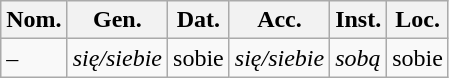<table class="wikitable">
<tr>
<th>Nom.</th>
<th>Gen.</th>
<th>Dat.</th>
<th>Acc.</th>
<th>Inst.</th>
<th>Loc.</th>
</tr>
<tr>
<td>–</td>
<td><em>się/siebie</em></td>
<td>sobie</td>
<td><em>się/siebie</em></td>
<td><em>sobą</em></td>
<td>sobie</td>
</tr>
</table>
